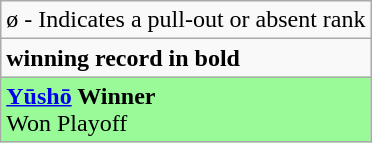<table class="wikitable">
<tr>
<td>ø - Indicates a pull-out or absent rank</td>
</tr>
<tr>
<td><strong>winning record in bold</strong></td>
</tr>
<tr>
<td style="background: PaleGreen;"><strong><a href='#'>Yūshō</a> Winner</strong><br>Won Playoff</td>
</tr>
</table>
